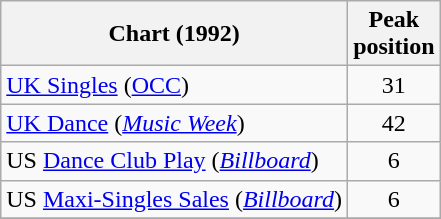<table class="wikitable sortable">
<tr>
<th>Chart (1992)</th>
<th>Peak<br>position</th>
</tr>
<tr>
<td><a href='#'>UK Singles</a> (<a href='#'>OCC</a>)</td>
<td align="center">31</td>
</tr>
<tr>
<td><a href='#'>UK Dance</a> (<em><a href='#'>Music Week</a></em>)</td>
<td align="center">42</td>
</tr>
<tr>
<td>US <a href='#'>Dance Club Play</a> (<em><a href='#'>Billboard</a></em>)</td>
<td align="center">6</td>
</tr>
<tr>
<td>US <a href='#'>Maxi-Singles Sales</a> (<em><a href='#'>Billboard</a></em>)</td>
<td align="center">6</td>
</tr>
<tr>
</tr>
</table>
